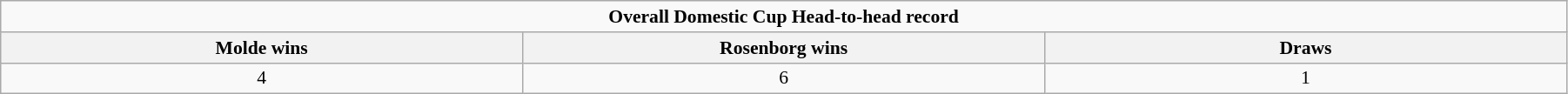<table class="wikitable" style="font-size:90%; width:95%; text-align:center">
<tr>
<td Colspan="3"><strong>Overall Domestic Cup Head-to-head record</strong></td>
</tr>
<tr>
<th width="33%">Molde wins</th>
<th width="33%">Rosenborg wins</th>
<th width="33%">Draws</th>
</tr>
<tr>
<td>4</td>
<td>6</td>
<td>1</td>
</tr>
</table>
